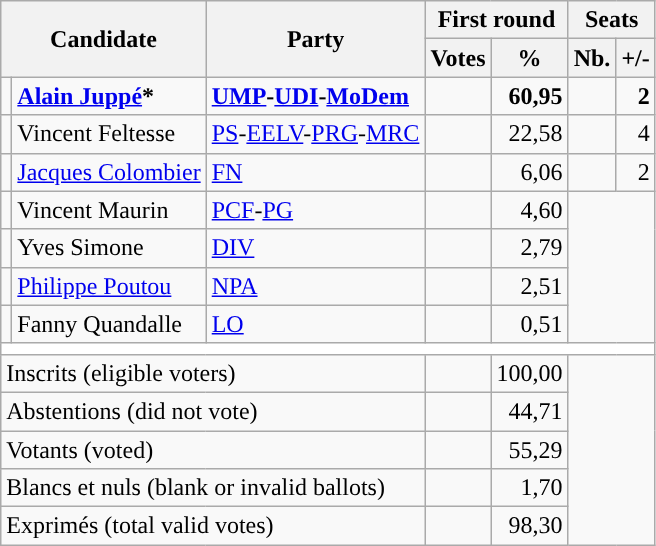<table class="wikitable centre">
<tr>
<th scope="col" rowspan=2 colspan=2>Candidate</th>
<th scope="col" rowspan=2 colspan=1>Party</th>
<th scope="col" colspan=2>First round</th>
<th scope="col" colspan=2>Seats</th>
</tr>
<tr>
<th scope="col">Votes</th>
<th scope="col">%</th>
<th scope="col">Nb.</th>
<th scope="col">+/-</th>
</tr>
<tr>
<td style="color:inherit;background:"></td>
<td><strong><a href='#'>Alain Juppé</a>*</strong></td>
<td><strong><a href='#'>UMP</a>-<a href='#'>UDI</a>-<a href='#'>MoDem</a></strong></td>
<td style="text-align: right"><strong></strong></td>
<td style="text-align: right"><strong>60,95</strong></td>
<td style="text-align: right"><strong></strong></td>
<td style="text-align: right"><strong> 2</strong></td>
</tr>
<tr>
<td style="color:inherit;background:"></td>
<td>Vincent Feltesse</td>
<td><a href='#'>PS</a>-<a href='#'>EELV</a>-<a href='#'>PRG</a>-<a href='#'>MRC</a></td>
<td style="text-align: right"></td>
<td style="text-align: right">22,58</td>
<td style="text-align: right"></td>
<td style="text-align: right"> 4</td>
</tr>
<tr>
<td style="color:inherit;background:"></td>
<td><a href='#'>Jacques Colombier</a></td>
<td><a href='#'>FN</a></td>
<td style="text-align: right"></td>
<td style="text-align: right">6,06</td>
<td style="text-align: right"></td>
<td style="text-align: right"> 2</td>
</tr>
<tr>
<td style="color:inherit;background:"></td>
<td>Vincent Maurin</td>
<td><a href='#'>PCF</a>-<a href='#'>PG</a></td>
<td style="text-align: right"></td>
<td style="text-align: right">4,60</td>
<td colspan=7 rowspan=4></td>
</tr>
<tr>
<td style="color:inherit;background:"></td>
<td>Yves Simone</td>
<td><a href='#'>DIV</a></td>
<td style="text-align: right"></td>
<td style="text-align: right">2,79</td>
</tr>
<tr>
<td style="color:inherit;background:"></td>
<td><a href='#'>Philippe Poutou</a></td>
<td><a href='#'>NPA</a></td>
<td style="text-align: right"></td>
<td style="text-align: right">2,51</td>
</tr>
<tr>
<td style="color:inherit;background:"></td>
<td>Fanny Quandalle</td>
<td><a href='#'>LO</a></td>
<td style="text-align: right"></td>
<td style="text-align: right">0,51</td>
</tr>
<tr bgcolor=white>
<td colspan=7></td>
</tr>
<tr>
<td colspan=3>Inscrits (eligible voters)</td>
<td style="text-align: right"></td>
<td style="text-align: right">100,00</td>
</tr>
<tr>
<td colspan=3>Abstentions (did not vote)</td>
<td style="text-align: right"></td>
<td style="text-align: right">44,71</td>
</tr>
<tr>
<td colspan=3>Votants (voted)</td>
<td style="text-align: right"></td>
<td style="text-align: right">55,29</td>
</tr>
<tr>
<td colspan=3>Blancs et nuls (blank or invalid ballots)</td>
<td style="text-align: right"></td>
<td style="text-align: right">1,70</td>
</tr>
<tr>
<td colspan=3>Exprimés (total valid votes)</td>
<td style="text-align: right"></td>
<td style="text-align: right">98,30</td>
</tr>
</table>
